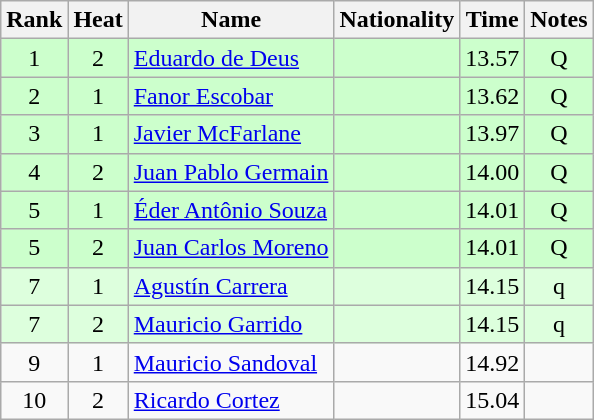<table class="wikitable sortable" style="text-align:center">
<tr>
<th>Rank</th>
<th>Heat</th>
<th>Name</th>
<th>Nationality</th>
<th>Time</th>
<th>Notes</th>
</tr>
<tr bgcolor=ccffcc>
<td>1</td>
<td>2</td>
<td align=left><a href='#'>Eduardo de Deus</a></td>
<td align=left></td>
<td>13.57</td>
<td>Q</td>
</tr>
<tr bgcolor=ccffcc>
<td>2</td>
<td>1</td>
<td align=left><a href='#'>Fanor Escobar</a></td>
<td align=left></td>
<td>13.62</td>
<td>Q</td>
</tr>
<tr bgcolor=ccffcc>
<td>3</td>
<td>1</td>
<td align=left><a href='#'>Javier McFarlane</a></td>
<td align=left></td>
<td>13.97</td>
<td>Q</td>
</tr>
<tr bgcolor=ccffcc>
<td>4</td>
<td>2</td>
<td align=left><a href='#'>Juan Pablo Germain</a></td>
<td align=left></td>
<td>14.00</td>
<td>Q</td>
</tr>
<tr bgcolor=ccffcc>
<td>5</td>
<td>1</td>
<td align=left><a href='#'>Éder Antônio Souza</a></td>
<td align=left></td>
<td>14.01</td>
<td>Q</td>
</tr>
<tr bgcolor=ccffcc>
<td>5</td>
<td>2</td>
<td align=left><a href='#'>Juan Carlos Moreno</a></td>
<td align=left></td>
<td>14.01</td>
<td>Q</td>
</tr>
<tr bgcolor=ddffdd>
<td>7</td>
<td>1</td>
<td align=left><a href='#'>Agustín Carrera</a></td>
<td align=left></td>
<td>14.15</td>
<td>q</td>
</tr>
<tr bgcolor=ddffdd>
<td>7</td>
<td>2</td>
<td align=left><a href='#'>Mauricio Garrido</a></td>
<td align=left></td>
<td>14.15</td>
<td>q</td>
</tr>
<tr>
<td>9</td>
<td>1</td>
<td align=left><a href='#'>Mauricio Sandoval</a></td>
<td align=left></td>
<td>14.92</td>
<td></td>
</tr>
<tr>
<td>10</td>
<td>2</td>
<td align=left><a href='#'>Ricardo Cortez</a></td>
<td align=left></td>
<td>15.04</td>
<td></td>
</tr>
</table>
